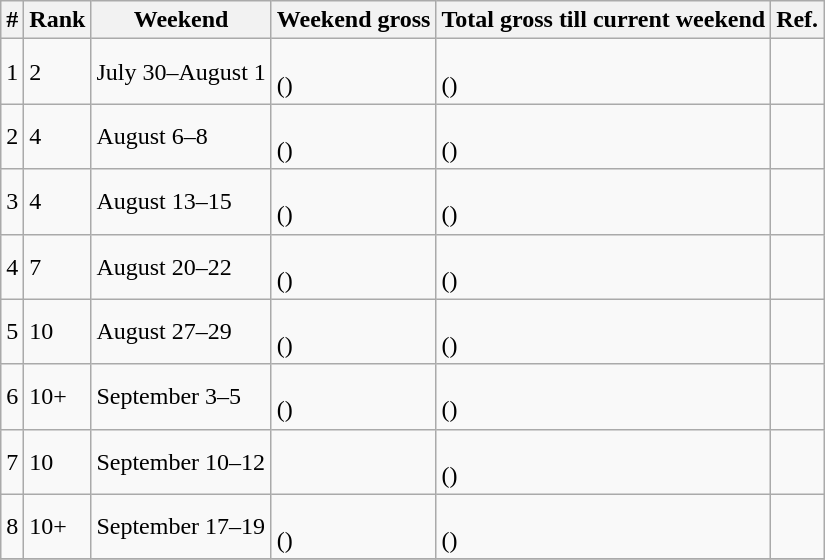<table class = wikitable>
<tr>
<th>#</th>
<th>Rank</th>
<th>Weekend</th>
<th>Weekend gross</th>
<th>Total gross till current weekend</th>
<th>Ref.</th>
</tr>
<tr>
<td>1</td>
<td>2</td>
<td>July 30–August 1</td>
<td><br>()</td>
<td><br>()</td>
<td></td>
</tr>
<tr>
<td>2</td>
<td>4</td>
<td>August 6–8</td>
<td><br>()</td>
<td><br>()</td>
<td></td>
</tr>
<tr>
<td>3</td>
<td>4</td>
<td>August 13–15</td>
<td><br>()</td>
<td><br>()</td>
<td></td>
</tr>
<tr>
<td>4</td>
<td>7</td>
<td>August 20–22</td>
<td><br>()</td>
<td><br>()</td>
<td></td>
</tr>
<tr>
<td>5</td>
<td>10</td>
<td>August 27–29</td>
<td><br>()</td>
<td><br>()</td>
<td></td>
</tr>
<tr>
<td>6</td>
<td>10+</td>
<td>September 3–5</td>
<td><br>()</td>
<td><br>()</td>
<td></td>
</tr>
<tr>
<td>7</td>
<td>10</td>
<td>September 10–12</td>
<td></td>
<td><br>()</td>
<td></td>
</tr>
<tr>
<td>8</td>
<td>10+</td>
<td>September 17–19</td>
<td><br>()</td>
<td><br>()</td>
<td></td>
</tr>
<tr>
</tr>
</table>
